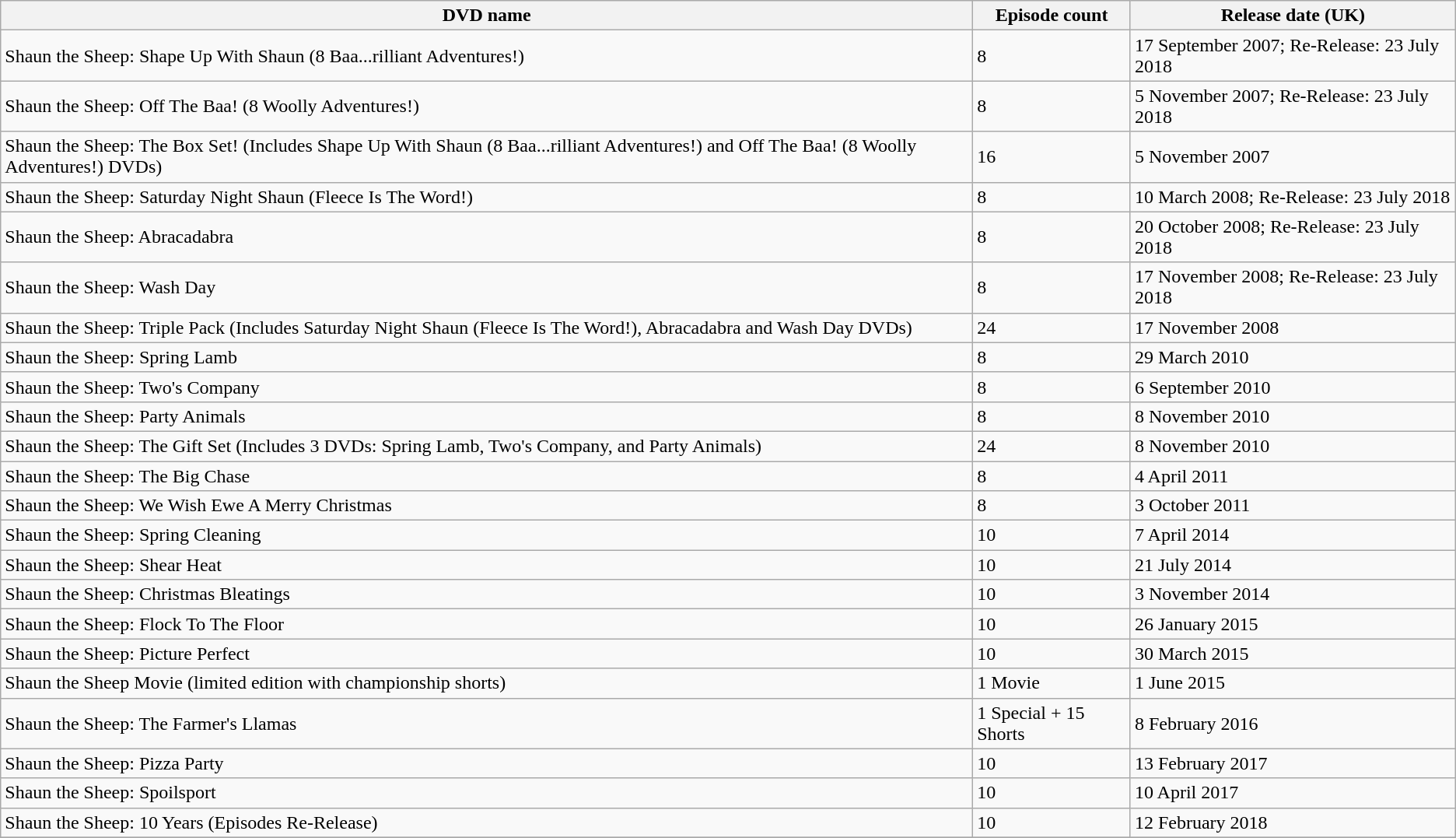<table class="wikitable collapsible collapsed">
<tr>
<th>DVD name</th>
<th>Episode count</th>
<th>Release date (UK)</th>
</tr>
<tr>
<td>Shaun the Sheep: Shape Up With Shaun (8 Baa...rilliant Adventures!)</td>
<td>8</td>
<td>17 September 2007; Re-Release: 23 July 2018</td>
</tr>
<tr>
<td>Shaun the Sheep: Off The Baa! (8 Woolly Adventures!)</td>
<td>8</td>
<td>5 November 2007; Re-Release: 23 July 2018</td>
</tr>
<tr>
<td>Shaun the Sheep: The Box Set! (Includes Shape Up With Shaun (8 Baa...rilliant Adventures!) and Off The Baa! (8 Woolly Adventures!) DVDs)</td>
<td>16</td>
<td>5 November 2007</td>
</tr>
<tr>
<td>Shaun the Sheep: Saturday Night Shaun (Fleece Is The Word!)</td>
<td>8</td>
<td>10 March 2008; Re-Release: 23 July 2018</td>
</tr>
<tr>
<td>Shaun the Sheep: Abracadabra</td>
<td>8</td>
<td>20 October 2008; Re-Release: 23 July 2018</td>
</tr>
<tr>
<td>Shaun the Sheep: Wash Day</td>
<td>8</td>
<td>17 November 2008; Re-Release: 23 July 2018</td>
</tr>
<tr>
<td>Shaun the Sheep: Triple Pack (Includes Saturday Night Shaun (Fleece Is The Word!), Abracadabra and Wash Day DVDs)</td>
<td>24</td>
<td>17 November 2008</td>
</tr>
<tr>
<td>Shaun the Sheep: Spring Lamb</td>
<td>8</td>
<td>29 March 2010</td>
</tr>
<tr>
<td>Shaun the Sheep: Two's Company</td>
<td>8</td>
<td>6 September 2010</td>
</tr>
<tr>
<td>Shaun the Sheep: Party Animals</td>
<td>8</td>
<td>8 November 2010</td>
</tr>
<tr>
<td>Shaun the Sheep: The Gift Set (Includes 3 DVDs: Spring Lamb, Two's Company, and Party Animals)</td>
<td>24</td>
<td>8 November 2010</td>
</tr>
<tr>
<td>Shaun the Sheep: The Big Chase</td>
<td>8</td>
<td>4 April 2011</td>
</tr>
<tr>
<td>Shaun the Sheep: We Wish Ewe A Merry Christmas</td>
<td>8</td>
<td>3 October 2011</td>
</tr>
<tr>
<td>Shaun the Sheep: Spring Cleaning</td>
<td>10</td>
<td>7 April 2014</td>
</tr>
<tr>
<td>Shaun the Sheep: Shear Heat</td>
<td>10</td>
<td>21 July 2014</td>
</tr>
<tr>
<td>Shaun the Sheep: Christmas Bleatings</td>
<td>10</td>
<td>3 November 2014</td>
</tr>
<tr>
<td>Shaun the Sheep: Flock To The Floor</td>
<td>10</td>
<td>26 January 2015</td>
</tr>
<tr>
<td>Shaun the Sheep: Picture Perfect</td>
<td>10</td>
<td>30 March 2015</td>
</tr>
<tr>
<td>Shaun the Sheep Movie (limited edition with championship shorts)</td>
<td>1 Movie</td>
<td>1 June 2015</td>
</tr>
<tr>
<td>Shaun the Sheep: The Farmer's Llamas</td>
<td>1 Special + 15 Shorts</td>
<td>8 February 2016</td>
</tr>
<tr>
<td>Shaun the Sheep: Pizza Party</td>
<td>10</td>
<td>13 February 2017</td>
</tr>
<tr>
<td>Shaun the Sheep: Spoilsport</td>
<td>10</td>
<td>10 April 2017</td>
</tr>
<tr>
<td>Shaun the Sheep: 10 Years (Episodes Re-Release)</td>
<td>10</td>
<td>12 February 2018</td>
</tr>
<tr>
</tr>
</table>
